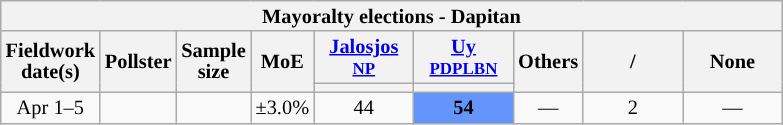<table class="wikitable" style="text-align:center;font-size:85%;line-height:14px;">
<tr>
<th colspan="13">Mayoralty elections - Dapitan</th>
</tr>
<tr>
<th rowspan="2">Fieldwork<br>date(s)</th>
<th rowspan="2">Pollster</th>
<th rowspan="2" data-sort-type="number">Sample<br>size</th>
<th rowspan="2" data-sort-type="number"><abbr>MoE</abbr></th>
<th class="unsortable" style="width:60px;"><a href='#'>Jalosjos</a><br><small><a href='#'>NP</a></small></th>
<th class="unsortable" style="width:60px;"><a href='#'>Uy</a><br><small><a href='#'>PDPLBN</a></small></th>
<th rowspan="2">Others</th>
<th rowspan="2" class="unsortable" style="width:60px;">/<br></th>
<th rowspan="2" style="width:60px;">None</th>
</tr>
<tr>
<th style="background:"></th>
<th style="background:"></th>
</tr>
<tr>
<td>Apr 1–5</td>
<td></td>
<td></td>
<td>±3.0%</td>
<td>44</td>
<td style="background:#6495FD;"><strong>54</strong></td>
<td>—</td>
<td>2</td>
<td>—</td>
</tr>
</table>
